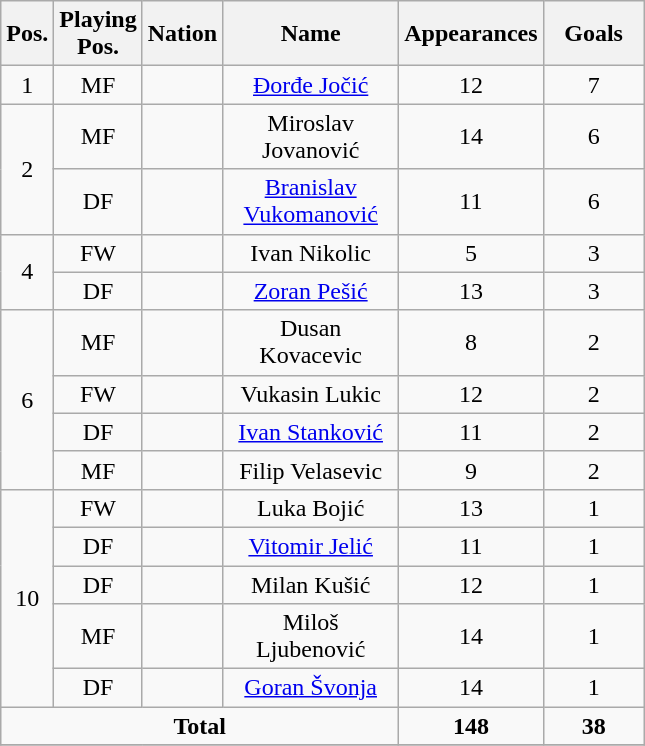<table class="wikitable sortable" style="font-size:100%; text-align:center">
<tr>
<th width=15>Pos.</th>
<th width=15>Playing Pos.</th>
<th width=15>Nation</th>
<th width=110>Name</th>
<th width=50>Appearances</th>
<th width=60>Goals</th>
</tr>
<tr>
<td>1</td>
<td>MF</td>
<td></td>
<td><a href='#'>Đorđe Jočić</a></td>
<td>12</td>
<td>7</td>
</tr>
<tr>
<td rowspan=2>2</td>
<td>MF</td>
<td></td>
<td>Miroslav Jovanović</td>
<td>14</td>
<td>6</td>
</tr>
<tr>
<td>DF</td>
<td></td>
<td><a href='#'>Branislav Vukomanović</a></td>
<td>11</td>
<td>6</td>
</tr>
<tr>
<td rowspan=2>4</td>
<td>FW</td>
<td></td>
<td>Ivan Nikolic</td>
<td>5</td>
<td>3</td>
</tr>
<tr>
<td>DF</td>
<td></td>
<td><a href='#'>Zoran Pešić</a></td>
<td>13</td>
<td>3</td>
</tr>
<tr>
<td rowspan=4>6</td>
<td>MF</td>
<td></td>
<td>Dusan Kovacevic</td>
<td>8</td>
<td>2</td>
</tr>
<tr>
<td>FW</td>
<td></td>
<td>Vukasin Lukic</td>
<td>12</td>
<td>2</td>
</tr>
<tr>
<td>DF</td>
<td></td>
<td><a href='#'>Ivan Stanković</a></td>
<td>11</td>
<td>2</td>
</tr>
<tr>
<td>MF</td>
<td></td>
<td>Filip Velasevic</td>
<td>9</td>
<td>2</td>
</tr>
<tr>
<td rowspan=5>10</td>
<td>FW</td>
<td></td>
<td>Luka Bojić</td>
<td>13</td>
<td>1</td>
</tr>
<tr>
<td>DF</td>
<td></td>
<td><a href='#'>Vitomir Jelić</a></td>
<td>11</td>
<td>1</td>
</tr>
<tr>
<td>DF</td>
<td></td>
<td>Milan Kušić</td>
<td>12</td>
<td>1</td>
</tr>
<tr>
<td>MF</td>
<td></td>
<td>Miloš Ljubenović</td>
<td>14</td>
<td>1</td>
</tr>
<tr>
<td>DF</td>
<td></td>
<td><a href='#'>Goran Švonja</a></td>
<td>14</td>
<td>1</td>
</tr>
<tr>
<td colspan=4><strong>Total</strong></td>
<td><strong>148</strong></td>
<td><strong>38</strong></td>
</tr>
<tr>
</tr>
</table>
